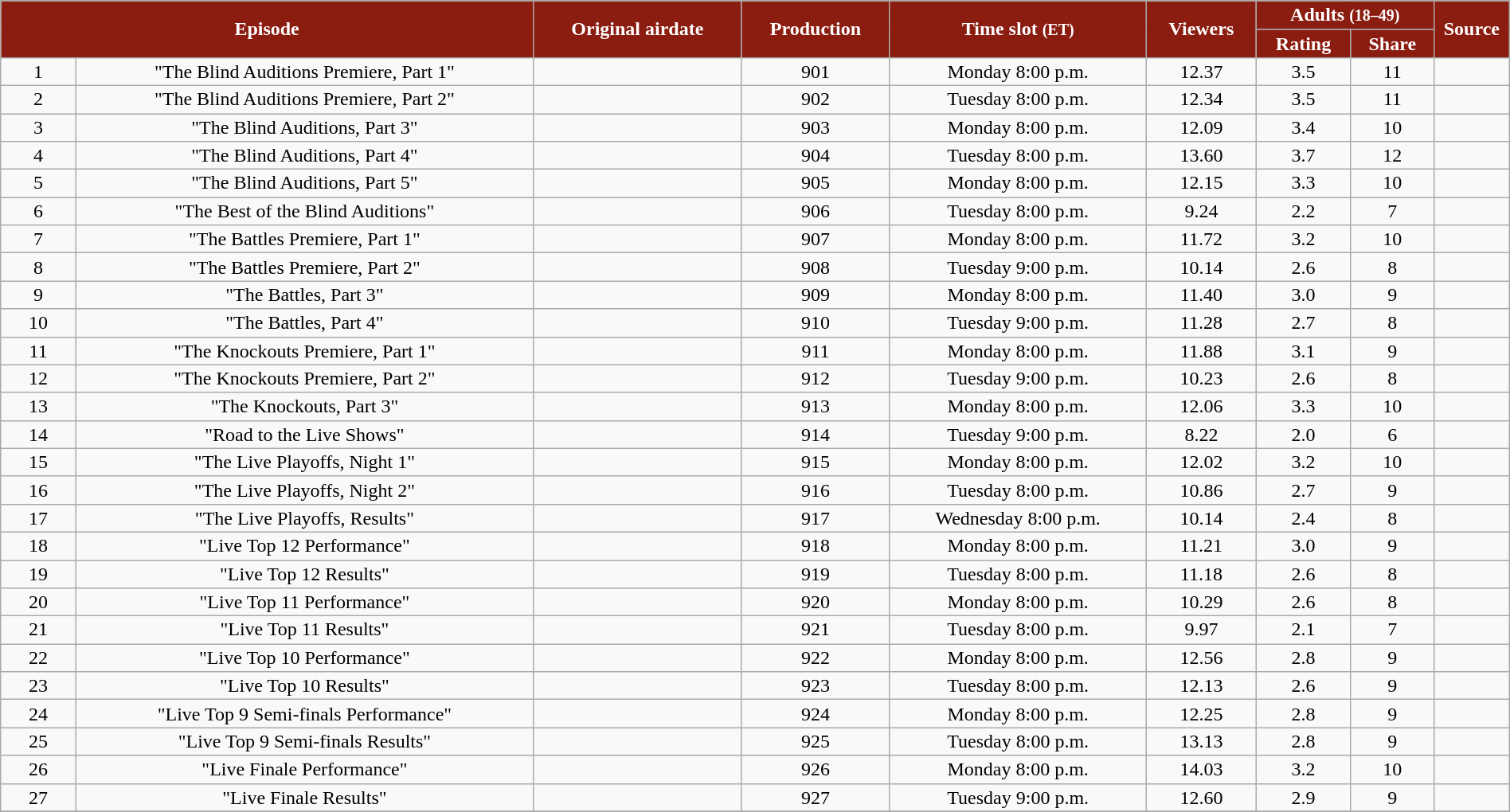<table class="wikitable" style="text-align:center; line-height:16px; width:100%;">
<tr>
<th style="background:#8b1c10; color:white;" rowspan="2" colspan="2">Episode</th>
<th style="background:#8b1c10; color:white;" rowspan="2">Original airdate</th>
<th style="background:#8b1c10; color:white;" rowspan="2">Production</th>
<th style="background:#8b1c10; color:white;" rowspan="2">Time slot <small>(ET)</small></th>
<th style="background:#8b1c10; color:white;" rowspan="2">Viewers<br><small></small></th>
<th style="background:#8b1c10; color:white;" colspan="2">Adults <small>(18–49)</small></th>
<th rowspan="2" style="background:#8b1c10; color:white; width:05%;">Source</th>
</tr>
<tr>
<th style="background:#8b1c10; color:white;">Rating</th>
<th style="background:#8b1c10; color:white;">Share</th>
</tr>
<tr>
<td style="width:05%;">1</td>
<td>"The Blind Auditions Premiere, Part 1"</td>
<td></td>
<td>901</td>
<td>Monday 8:00 p.m.</td>
<td>12.37</td>
<td>3.5</td>
<td>11</td>
<td></td>
</tr>
<tr>
<td style="width:05%;">2</td>
<td>"The Blind Auditions Premiere, Part 2"</td>
<td></td>
<td>902</td>
<td>Tuesday 8:00 p.m.</td>
<td>12.34</td>
<td>3.5</td>
<td>11</td>
<td></td>
</tr>
<tr>
<td>3</td>
<td>"The Blind Auditions, Part 3"</td>
<td></td>
<td>903</td>
<td>Monday 8:00 p.m.</td>
<td>12.09</td>
<td>3.4</td>
<td>10</td>
<td></td>
</tr>
<tr>
<td>4</td>
<td>"The Blind Auditions, Part 4"</td>
<td></td>
<td>904</td>
<td>Tuesday 8:00 p.m.</td>
<td>13.60</td>
<td>3.7</td>
<td>12</td>
<td></td>
</tr>
<tr>
<td>5</td>
<td>"The Blind Auditions, Part 5"</td>
<td></td>
<td>905</td>
<td>Monday 8:00 p.m.</td>
<td>12.15</td>
<td>3.3</td>
<td>10</td>
<td></td>
</tr>
<tr>
<td>6</td>
<td>"The Best of the Blind Auditions"</td>
<td></td>
<td>906</td>
<td>Tuesday 8:00 p.m.</td>
<td>9.24</td>
<td>2.2</td>
<td>7</td>
<td></td>
</tr>
<tr>
<td>7</td>
<td>"The Battles Premiere, Part 1"</td>
<td></td>
<td>907</td>
<td>Monday 8:00 p.m.</td>
<td>11.72</td>
<td>3.2</td>
<td>10</td>
<td></td>
</tr>
<tr>
<td>8</td>
<td>"The Battles Premiere, Part 2"</td>
<td></td>
<td>908</td>
<td>Tuesday 9:00 p.m.</td>
<td>10.14</td>
<td>2.6</td>
<td>8</td>
<td></td>
</tr>
<tr>
<td>9</td>
<td>"The Battles, Part 3"</td>
<td></td>
<td>909</td>
<td>Monday 8:00 p.m.</td>
<td>11.40</td>
<td>3.0</td>
<td>9</td>
<td></td>
</tr>
<tr>
<td>10</td>
<td>"The Battles, Part 4"</td>
<td></td>
<td>910</td>
<td>Tuesday 9:00 p.m.</td>
<td>11.28</td>
<td>2.7</td>
<td>8</td>
<td></td>
</tr>
<tr>
<td>11</td>
<td>"The Knockouts Premiere, Part 1"</td>
<td></td>
<td>911</td>
<td>Monday 8:00 p.m.</td>
<td>11.88</td>
<td>3.1</td>
<td>9</td>
<td></td>
</tr>
<tr>
<td>12</td>
<td>"The Knockouts Premiere, Part 2"</td>
<td></td>
<td>912</td>
<td>Tuesday 9:00 p.m.</td>
<td>10.23</td>
<td>2.6</td>
<td>8</td>
<td></td>
</tr>
<tr>
<td>13</td>
<td>"The Knockouts, Part 3"</td>
<td></td>
<td>913</td>
<td>Monday 8:00 p.m.</td>
<td>12.06</td>
<td>3.3</td>
<td>10</td>
<td></td>
</tr>
<tr>
<td>14</td>
<td>"Road to the Live Shows"</td>
<td></td>
<td>914</td>
<td>Tuesday 9:00 p.m.</td>
<td>8.22</td>
<td>2.0</td>
<td>6</td>
<td></td>
</tr>
<tr>
<td>15</td>
<td>"The Live Playoffs, Night 1"</td>
<td></td>
<td>915</td>
<td>Monday 8:00 p.m.</td>
<td>12.02</td>
<td>3.2</td>
<td>10</td>
<td></td>
</tr>
<tr>
<td>16</td>
<td>"The Live Playoffs, Night 2"</td>
<td></td>
<td>916</td>
<td>Tuesday 8:00 p.m.</td>
<td>10.86</td>
<td>2.7</td>
<td>9</td>
<td></td>
</tr>
<tr>
<td>17</td>
<td>"The Live Playoffs, Results"</td>
<td></td>
<td>917</td>
<td>Wednesday 8:00 p.m.</td>
<td>10.14</td>
<td>2.4</td>
<td>8</td>
<td></td>
</tr>
<tr>
<td>18</td>
<td>"Live Top 12 Performance"</td>
<td></td>
<td>918</td>
<td>Monday 8:00 p.m.</td>
<td>11.21</td>
<td>3.0</td>
<td>9</td>
<td></td>
</tr>
<tr>
<td>19</td>
<td>"Live Top 12 Results"</td>
<td></td>
<td>919</td>
<td>Tuesday 8:00 p.m.</td>
<td>11.18</td>
<td>2.6</td>
<td>8</td>
<td></td>
</tr>
<tr>
<td>20</td>
<td>"Live Top 11 Performance"</td>
<td></td>
<td>920</td>
<td>Monday 8:00 p.m.</td>
<td>10.29</td>
<td>2.6</td>
<td>8</td>
<td></td>
</tr>
<tr>
<td>21</td>
<td>"Live Top 11 Results"</td>
<td></td>
<td>921</td>
<td>Tuesday 8:00 p.m.</td>
<td>9.97</td>
<td>2.1</td>
<td>7</td>
<td></td>
</tr>
<tr>
<td>22</td>
<td>"Live Top 10 Performance"</td>
<td></td>
<td>922</td>
<td>Monday 8:00 p.m.</td>
<td>12.56</td>
<td>2.8</td>
<td>9</td>
<td></td>
</tr>
<tr>
<td>23</td>
<td>"Live Top 10 Results"</td>
<td></td>
<td>923</td>
<td>Tuesday 8:00 p.m.</td>
<td>12.13</td>
<td>2.6</td>
<td>9</td>
<td></td>
</tr>
<tr>
<td>24</td>
<td>"Live Top 9 Semi-finals Performance"</td>
<td></td>
<td>924</td>
<td>Monday 8:00 p.m.</td>
<td>12.25</td>
<td>2.8</td>
<td>9</td>
<td></td>
</tr>
<tr>
<td>25</td>
<td>"Live Top 9 Semi-finals Results"</td>
<td></td>
<td>925</td>
<td>Tuesday 8:00 p.m.</td>
<td>13.13</td>
<td>2.8</td>
<td>9</td>
<td></td>
</tr>
<tr>
<td>26</td>
<td>"Live Finale Performance"</td>
<td></td>
<td>926</td>
<td>Monday 8:00 p.m.</td>
<td>14.03</td>
<td>3.2</td>
<td>10</td>
<td></td>
</tr>
<tr>
<td>27</td>
<td>"Live Finale Results"</td>
<td></td>
<td>927</td>
<td>Tuesday 9:00 p.m.</td>
<td>12.60</td>
<td>2.9</td>
<td>9</td>
<td></td>
</tr>
<tr>
</tr>
</table>
